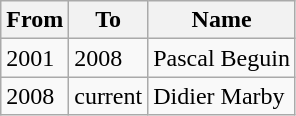<table class="wikitable">
<tr>
<th>From</th>
<th>To</th>
<th>Name</th>
</tr>
<tr>
<td>2001</td>
<td>2008</td>
<td>Pascal Beguin</td>
</tr>
<tr>
<td>2008</td>
<td>current</td>
<td>Didier Marby</td>
</tr>
</table>
